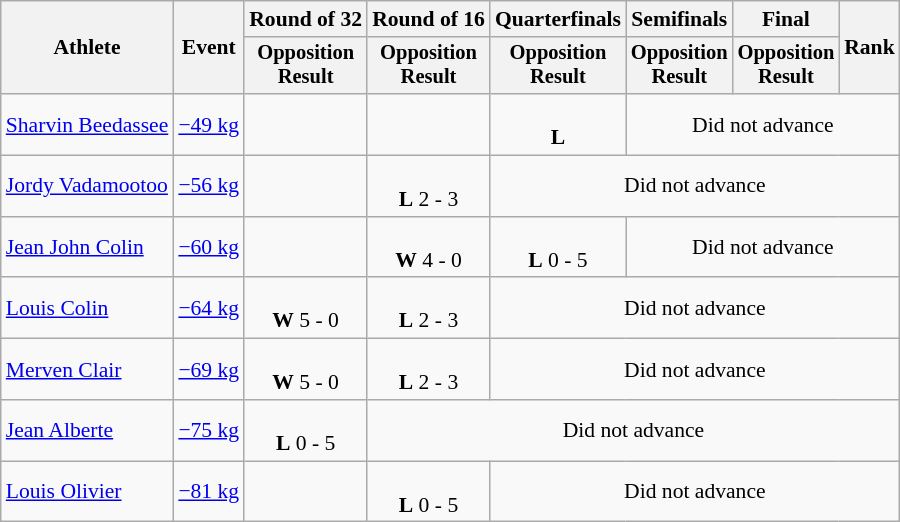<table class="wikitable" style="font-size:90%;">
<tr>
<th rowspan=2>Athlete</th>
<th rowspan=2>Event</th>
<th>Round of 32</th>
<th>Round of 16</th>
<th>Quarterfinals</th>
<th>Semifinals</th>
<th>Final</th>
<th rowspan=2>Rank</th>
</tr>
<tr style="font-size:95%">
<th>Opposition<br>Result</th>
<th>Opposition<br>Result</th>
<th>Opposition<br>Result</th>
<th>Opposition<br>Result</th>
<th>Opposition<br>Result</th>
</tr>
<tr align=center>
<td align=left><a href='#'>Sharvin Beedassee</a></td>
<td align=left><a href='#'>−49 kg</a></td>
<td></td>
<td></td>
<td><br><strong>L</strong> </td>
<td colspan=3>Did not advance</td>
</tr>
<tr align=center>
<td align=left><a href='#'>Jordy Vadamootoo</a></td>
<td align=left><a href='#'>−56 kg</a></td>
<td></td>
<td><br><strong>L</strong> 2 - 3</td>
<td colspan=4>Did not advance</td>
</tr>
<tr align=center>
<td align=left><a href='#'>Jean John Colin</a></td>
<td align=left><a href='#'>−60 kg</a></td>
<td></td>
<td><br><strong>W</strong> 4 - 0</td>
<td><br><strong>L</strong> 0 - 5</td>
<td colspan=3>Did not advance</td>
</tr>
<tr align=center>
<td align=left><a href='#'>Louis Colin</a></td>
<td align=left><a href='#'>−64 kg</a></td>
<td><br><strong>W</strong> 5 - 0</td>
<td><br><strong>L</strong> 2 - 3</td>
<td colspan=4>Did not advance</td>
</tr>
<tr align=center>
<td align=left><a href='#'>Merven Clair</a></td>
<td align=left><a href='#'>−69 kg</a></td>
<td><br><strong>W</strong> 5 - 0</td>
<td><br><strong>L</strong> 2 - 3</td>
<td colspan=4>Did not advance</td>
</tr>
<tr align=center>
<td align=left><a href='#'>Jean Alberte</a></td>
<td align=left><a href='#'>−75 kg</a></td>
<td><br><strong>L</strong> 0 - 5</td>
<td colspan=5>Did not advance</td>
</tr>
<tr align=center>
<td align=left><a href='#'>Louis Olivier</a></td>
<td align=left><a href='#'>−81 kg</a></td>
<td></td>
<td><br><strong>L</strong> 0 - 5</td>
<td colspan=4>Did not advance</td>
</tr>
</table>
